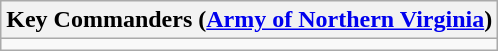<table class=wikitable>
<tr>
<th bgcolor="#c0c0c0"><strong>Key Commanders</strong> (<a href='#'>Army of Northern Virginia</a>)</th>
</tr>
<tr>
<td></td>
</tr>
</table>
